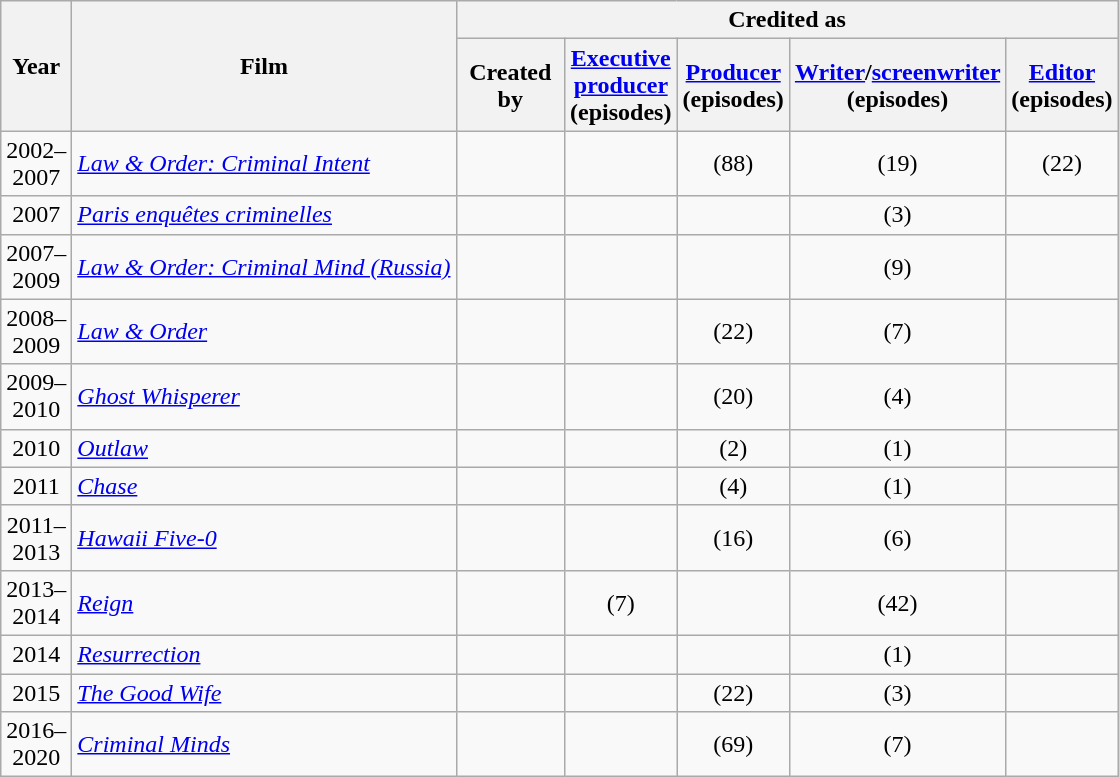<table class="wikitable">
<tr>
<th rowspan="2" style="width:33px;">Year</th>
<th rowspan="2">Film</th>
<th colspan="5">Credited as</th>
</tr>
<tr>
<th width=65>Created by</th>
<th width=65><a href='#'>Executive producer</a> (episodes)</th>
<th width=65><a href='#'>Producer</a> (episodes)</th>
<th width=65><a href='#'>Writer</a>/<a href='#'>screenwriter</a> (episodes)</th>
<th width=65><a href='#'>Editor</a> (episodes)</th>
</tr>
<tr style="text-align:center;">
<td>2002–2007</td>
<td style="text-align:left;"><em><a href='#'>Law & Order: Criminal Intent</a></em></td>
<td></td>
<td></td>
<td> (88)</td>
<td> (19)</td>
<td> (22)</td>
</tr>
<tr style="text-align:center;">
<td>2007</td>
<td style="text-align:left;"><em><a href='#'>Paris enquêtes criminelles</a></em></td>
<td></td>
<td></td>
<td></td>
<td> (3)</td>
<td></td>
</tr>
<tr style="text-align:center;">
<td>2007–2009</td>
<td style="text-align:left;"><em><a href='#'>Law & Order: Criminal Mind (Russia)</a></em></td>
<td></td>
<td></td>
<td></td>
<td> (9)</td>
<td></td>
</tr>
<tr style="text-align:center;">
<td>2008–2009</td>
<td style="text-align:left;"><em><a href='#'>Law & Order</a></em></td>
<td></td>
<td></td>
<td> (22)</td>
<td> (7)</td>
<td></td>
</tr>
<tr style="text-align:center;">
<td>2009–2010</td>
<td style="text-align:left;"><em><a href='#'>Ghost Whisperer</a></em></td>
<td></td>
<td></td>
<td> (20)</td>
<td> (4)</td>
<td></td>
</tr>
<tr style="text-align:center;">
<td>2010</td>
<td style="text-align:left;"><em><a href='#'>Outlaw</a></em></td>
<td></td>
<td></td>
<td> (2)</td>
<td> (1)</td>
<td></td>
</tr>
<tr style="text-align:center;">
<td>2011</td>
<td style="text-align:left;"><em><a href='#'>Chase</a></em></td>
<td></td>
<td></td>
<td> (4)</td>
<td> (1)</td>
<td></td>
</tr>
<tr style="text-align:center;">
<td>2011–2013</td>
<td style="text-align:left;"><em><a href='#'>Hawaii Five-0</a></em></td>
<td></td>
<td></td>
<td> (16)</td>
<td> (6)</td>
<td></td>
</tr>
<tr style="text-align:center;">
<td>2013–2014</td>
<td style="text-align:left;"><em><a href='#'>Reign</a></em></td>
<td></td>
<td> (7)</td>
<td></td>
<td> (42)</td>
<td></td>
</tr>
<tr style="text-align:center;">
<td>2014</td>
<td style="text-align:left;"><em><a href='#'>Resurrection</a></em></td>
<td></td>
<td></td>
<td></td>
<td> (1)</td>
<td></td>
</tr>
<tr style="text-align:center;">
<td>2015</td>
<td style="text-align:left;"><em><a href='#'>The Good Wife</a></em></td>
<td></td>
<td></td>
<td> (22)</td>
<td> (3)</td>
<td></td>
</tr>
<tr style="text-align:center;">
<td>2016–2020</td>
<td style="text-align:left;"><em><a href='#'>Criminal Minds</a></em></td>
<td></td>
<td></td>
<td> (69)</td>
<td> (7)</td>
<td></td>
</tr>
</table>
